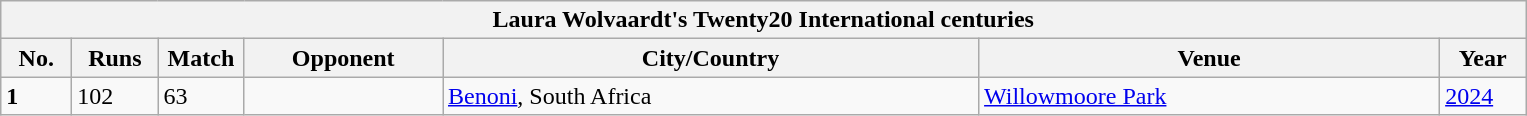<table class="wikitable">
<tr>
<th colspan="7">Laura Wolvaardt's Twenty20 International centuries</th>
</tr>
<tr>
<th style="width:40px;">No.</th>
<th style="width:50px;">Runs</th>
<th style="width:50px;">Match</th>
<th style="width:125px;">Opponent</th>
<th style="width:350px;">City/Country</th>
<th style="width:300px;">Venue</th>
<th style="width:50px;">Year</th>
</tr>
<tr>
<td><strong>1</strong></td>
<td>102</td>
<td>63</td>
<td></td>
<td> <a href='#'>Benoni</a>, South Africa</td>
<td><a href='#'>Willowmoore Park</a></td>
<td><a href='#'>2024</a></td>
</tr>
</table>
